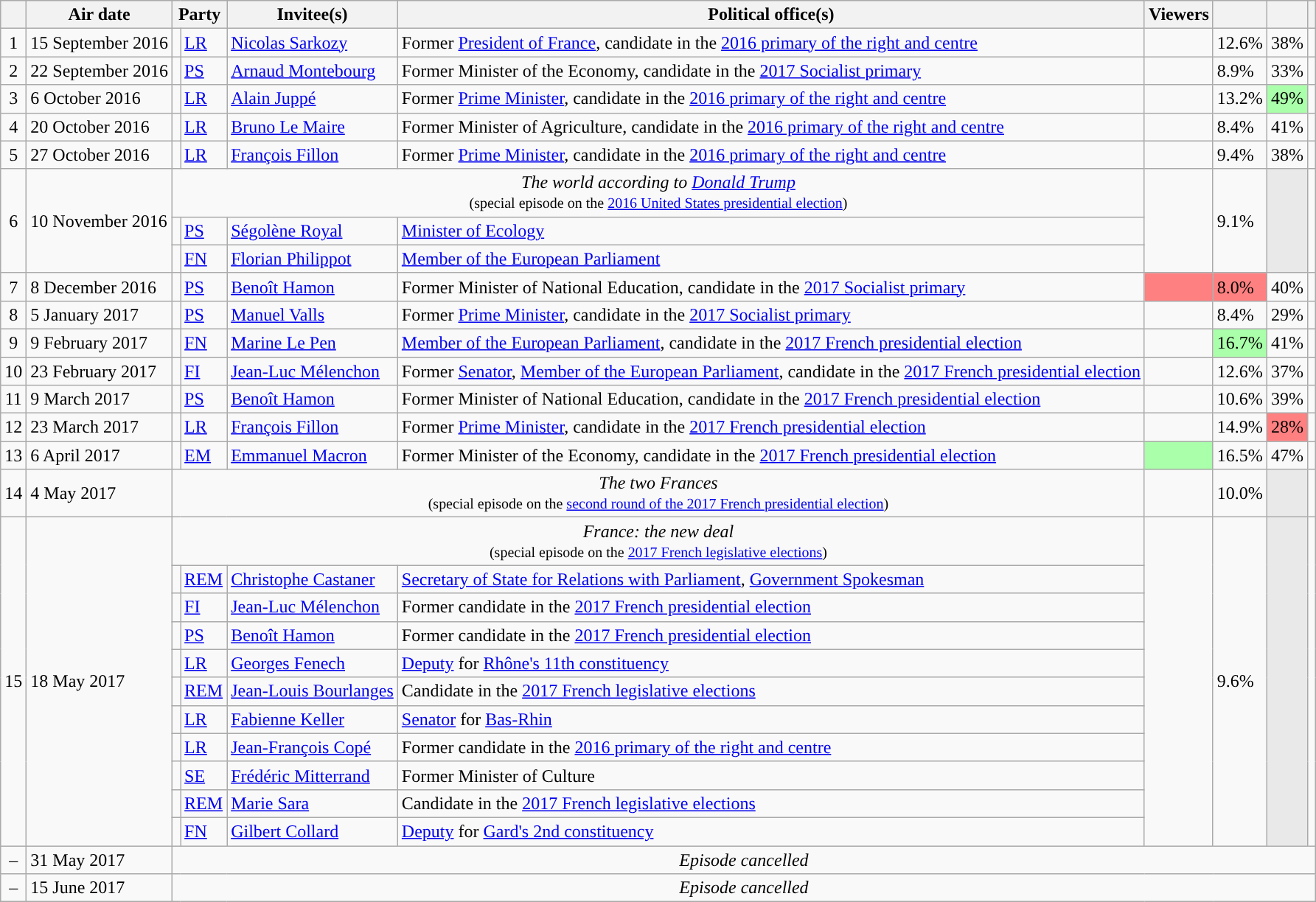<table class="wikitable" style="font-size:100%;">
<tr>
<th></th>
<th>Air date</th>
<th colspan=2>Party</th>
<th>Invitee(s)</th>
<th>Political office(s)</th>
<th>Viewers</th>
<th></th>
<th></th>
<th></th>
</tr>
<tr>
<td align="center">1</td>
<td>15 September 2016</td>
<td style="background-color:"></td>
<td><a href='#'>LR</a></td>
<td><a href='#'>Nicolas Sarkozy</a></td>
<td>Former <a href='#'>President of France</a>, candidate in the <a href='#'>2016 primary of the right and centre</a></td>
<td></td>
<td>12.6%</td>
<td>38%</td>
<td></td>
</tr>
<tr>
<td align="center">2</td>
<td>22 September 2016</td>
<td style="background-color:"></td>
<td><a href='#'>PS</a></td>
<td><a href='#'>Arnaud Montebourg</a></td>
<td>Former Minister of the Economy, candidate in the <a href='#'>2017 Socialist primary</a></td>
<td></td>
<td>8.9%</td>
<td>33%</td>
<td></td>
</tr>
<tr>
<td align="center">3</td>
<td>6 October 2016</td>
<td style="background-color:"></td>
<td><a href='#'>LR</a></td>
<td><a href='#'>Alain Juppé</a></td>
<td>Former <a href='#'>Prime Minister</a>, candidate in the <a href='#'>2016 primary of the right and centre</a></td>
<td></td>
<td>13.2%</td>
<td bgcolor="#aaffaa">49%</td>
<td></td>
</tr>
<tr>
<td align="center">4</td>
<td>20 October 2016</td>
<td style="background-color:"></td>
<td><a href='#'>LR</a></td>
<td><a href='#'>Bruno Le Maire</a></td>
<td>Former Minister of Agriculture, candidate in the <a href='#'>2016 primary of the right and centre</a></td>
<td></td>
<td>8.4%</td>
<td>41%</td>
<td></td>
</tr>
<tr>
<td align="center">5</td>
<td>27 October 2016</td>
<td style="background-color:"></td>
<td><a href='#'>LR</a></td>
<td><a href='#'>François Fillon</a></td>
<td>Former <a href='#'>Prime Minister</a>, candidate in the <a href='#'>2016 primary of the right and centre</a></td>
<td></td>
<td>9.4%</td>
<td>38%</td>
<td></td>
</tr>
<tr>
<td align="center" rowspan="3">6</td>
<td rowspan="3">10 November 2016</td>
<td align="center" colspan="4"><em>The world according to <a href='#'>Donald Trump</a></em><br><small>(special episode on the <a href='#'>2016 United States presidential election</a>)</small></td>
<td rowspan="3"></td>
<td rowspan="3">9.1%</td>
<td rowspan="3" style="background-color:#E9E9E9;"></td>
<td rowspan="3"></td>
</tr>
<tr>
<td style="background-color:"></td>
<td><a href='#'>PS</a></td>
<td><a href='#'>Ségolène Royal</a></td>
<td><a href='#'>Minister of Ecology</a></td>
</tr>
<tr>
<td style="background-color:"></td>
<td><a href='#'>FN</a></td>
<td><a href='#'>Florian Philippot</a></td>
<td><a href='#'>Member of the European Parliament</a></td>
</tr>
<tr>
<td align="center">7</td>
<td>8 December 2016</td>
<td style="background-color:"></td>
<td><a href='#'>PS</a></td>
<td><a href='#'>Benoît Hamon</a></td>
<td>Former Minister of National Education, candidate in the <a href='#'>2017 Socialist primary</a></td>
<td bgcolor="#ff8080"></td>
<td bgcolor="#ff8080">8.0%</td>
<td>40%</td>
<td></td>
</tr>
<tr>
<td align="center">8</td>
<td>5 January 2017</td>
<td style="background-color:"></td>
<td><a href='#'>PS</a></td>
<td><a href='#'>Manuel Valls</a></td>
<td>Former <a href='#'>Prime Minister</a>, candidate in the <a href='#'>2017 Socialist primary</a></td>
<td></td>
<td>8.4%</td>
<td>29%</td>
<td></td>
</tr>
<tr>
<td align="center">9</td>
<td>9 February 2017</td>
<td style="background-color:"></td>
<td><a href='#'>FN</a></td>
<td><a href='#'>Marine Le Pen</a></td>
<td><a href='#'>Member of the European Parliament</a>, candidate in the <a href='#'>2017 French presidential election</a></td>
<td></td>
<td bgcolor="#aaffaa">16.7%</td>
<td>41%</td>
<td></td>
</tr>
<tr>
<td align="center">10</td>
<td>23 February 2017</td>
<td style="background-color:"></td>
<td><a href='#'>FI</a></td>
<td><a href='#'>Jean-Luc Mélenchon</a></td>
<td>Former <a href='#'>Senator</a>, <a href='#'>Member of the European Parliament</a>, candidate in the <a href='#'>2017 French presidential election</a></td>
<td></td>
<td>12.6%</td>
<td>37%</td>
<td></td>
</tr>
<tr>
<td align="center">11</td>
<td>9 March 2017</td>
<td style="background-color:"></td>
<td><a href='#'>PS</a></td>
<td><a href='#'>Benoît Hamon</a></td>
<td>Former Minister of National Education, candidate in the <a href='#'>2017 French presidential election</a></td>
<td></td>
<td>10.6%</td>
<td>39%</td>
<td></td>
</tr>
<tr>
<td align="center">12</td>
<td>23 March 2017</td>
<td style="background-color:"></td>
<td><a href='#'>LR</a></td>
<td><a href='#'>François Fillon</a></td>
<td>Former <a href='#'>Prime Minister</a>, candidate in the <a href='#'>2017 French presidential election</a></td>
<td></td>
<td>14.9%</td>
<td bgcolor="#ff8080">28%</td>
<td></td>
</tr>
<tr>
<td align="center">13</td>
<td>6 April 2017</td>
<td style="background-color:"></td>
<td><a href='#'>EM</a></td>
<td><a href='#'>Emmanuel Macron</a></td>
<td>Former Minister of the Economy, candidate in the <a href='#'>2017 French presidential election</a></td>
<td bgcolor="#aaffaa"></td>
<td>16.5%</td>
<td>47%</td>
<td></td>
</tr>
<tr>
<td align="center">14</td>
<td>4 May 2017</td>
<td align="center" colspan="4"><em>The two Frances</em><br><small>(special episode on the <a href='#'>second round of the 2017 French presidential election</a>)</small></td>
<td></td>
<td>10.0%</td>
<td style="background-color:#E9E9E9;"></td>
<td></td>
</tr>
<tr>
<td align="center" rowspan="11">15</td>
<td rowspan="11">18 May 2017</td>
<td align="center" colspan="4"><em>France: the new deal</em><br><small>(special episode on the <a href='#'>2017 French legislative elections</a>)</small></td>
<td rowspan="11"></td>
<td rowspan="11">9.6%</td>
<td rowspan="11" style="background-color:#E9E9E9;"></td>
<td rowspan="11"></td>
</tr>
<tr>
<td style="background-color:"></td>
<td><a href='#'>REM</a></td>
<td><a href='#'>Christophe Castaner</a></td>
<td><a href='#'>Secretary of State for Relations with Parliament</a>, <a href='#'>Government Spokesman</a></td>
</tr>
<tr>
<td style="background-color:"></td>
<td><a href='#'>FI</a></td>
<td><a href='#'>Jean-Luc Mélenchon</a></td>
<td>Former candidate in the <a href='#'>2017 French presidential election</a></td>
</tr>
<tr>
<td style="background-color:"></td>
<td><a href='#'>PS</a></td>
<td><a href='#'>Benoît Hamon</a></td>
<td>Former candidate in the <a href='#'>2017 French presidential election</a></td>
</tr>
<tr>
<td style="background-color:"></td>
<td><a href='#'>LR</a></td>
<td><a href='#'>Georges Fenech</a></td>
<td><a href='#'>Deputy</a> for <a href='#'>Rhône's 11th constituency</a></td>
</tr>
<tr>
<td style="background-color:"></td>
<td><a href='#'>REM</a></td>
<td><a href='#'>Jean-Louis Bourlanges</a></td>
<td>Candidate in the <a href='#'>2017 French legislative elections</a></td>
</tr>
<tr>
<td style="background-color:"></td>
<td><a href='#'>LR</a></td>
<td><a href='#'>Fabienne Keller</a></td>
<td><a href='#'>Senator</a> for <a href='#'>Bas-Rhin</a></td>
</tr>
<tr>
<td style="background-color:"></td>
<td><a href='#'>LR</a></td>
<td><a href='#'>Jean-François Copé</a></td>
<td>Former candidate in the <a href='#'>2016 primary of the right and centre</a></td>
</tr>
<tr>
<td style="background-color:"></td>
<td><a href='#'>SE</a></td>
<td><a href='#'>Frédéric Mitterrand</a></td>
<td>Former Minister of Culture</td>
</tr>
<tr>
<td style="background-color:"></td>
<td><a href='#'>REM</a></td>
<td><a href='#'>Marie Sara</a></td>
<td>Candidate in the <a href='#'>2017 French legislative elections</a></td>
</tr>
<tr>
<td style="background-color:"></td>
<td><a href='#'>FN</a></td>
<td><a href='#'>Gilbert Collard</a></td>
<td><a href='#'>Deputy</a> for <a href='#'>Gard's 2nd constituency</a></td>
</tr>
<tr>
<td align="center">–</td>
<td>31 May 2017</td>
<td align="center" colspan="8"><em>Episode cancelled</em></td>
</tr>
<tr>
<td align="center">–</td>
<td>15 June 2017</td>
<td align="center" colspan="8"><em>Episode cancelled</em></td>
</tr>
</table>
